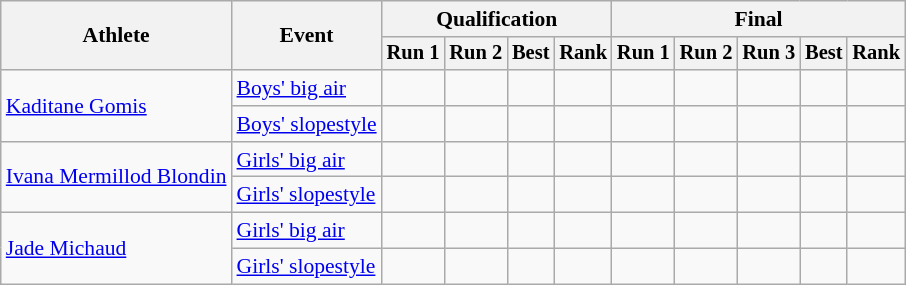<table class="wikitable" style="font-size:90%">
<tr>
<th rowspan=2>Athlete</th>
<th rowspan=2>Event</th>
<th colspan=4>Qualification</th>
<th colspan=5>Final</th>
</tr>
<tr style="font-size:95%">
<th>Run 1</th>
<th>Run 2</th>
<th>Best</th>
<th>Rank</th>
<th>Run 1</th>
<th>Run 2</th>
<th>Run 3</th>
<th>Best</th>
<th>Rank</th>
</tr>
<tr align=center>
<td align=left rowspan=2><a href='#'>Kaditane Gomis</a></td>
<td align=left><a href='#'>Boys' big air</a></td>
<td></td>
<td></td>
<td></td>
<td></td>
<td></td>
<td></td>
<td></td>
<td></td>
<td></td>
</tr>
<tr>
<td align=left><a href='#'>Boys' slopestyle</a></td>
<td></td>
<td></td>
<td></td>
<td></td>
<td></td>
<td></td>
<td></td>
<td></td>
<td></td>
</tr>
<tr align=center>
<td align=left rowspan=2><a href='#'>Ivana Mermillod Blondin</a></td>
<td align=left><a href='#'>Girls' big air</a></td>
<td></td>
<td></td>
<td></td>
<td></td>
<td></td>
<td></td>
<td></td>
<td></td>
<td></td>
</tr>
<tr>
<td align=left><a href='#'>Girls' slopestyle</a></td>
<td></td>
<td></td>
<td></td>
<td></td>
<td></td>
<td></td>
<td></td>
<td></td>
<td></td>
</tr>
<tr align=center>
<td align=left rowspan=2><a href='#'>Jade Michaud</a></td>
<td align=left><a href='#'>Girls' big air</a></td>
<td></td>
<td></td>
<td></td>
<td></td>
<td></td>
<td></td>
<td></td>
<td></td>
<td></td>
</tr>
<tr>
<td align=left><a href='#'>Girls' slopestyle</a></td>
<td></td>
<td></td>
<td></td>
<td></td>
<td></td>
<td></td>
<td></td>
<td></td>
<td></td>
</tr>
</table>
